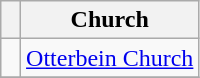<table class="wikitable">
<tr>
<th width="10%"></th>
<th width="90%">Church</th>
</tr>
<tr>
<td></td>
<td><a href='#'>Otterbein Church</a></td>
</tr>
<tr>
</tr>
</table>
